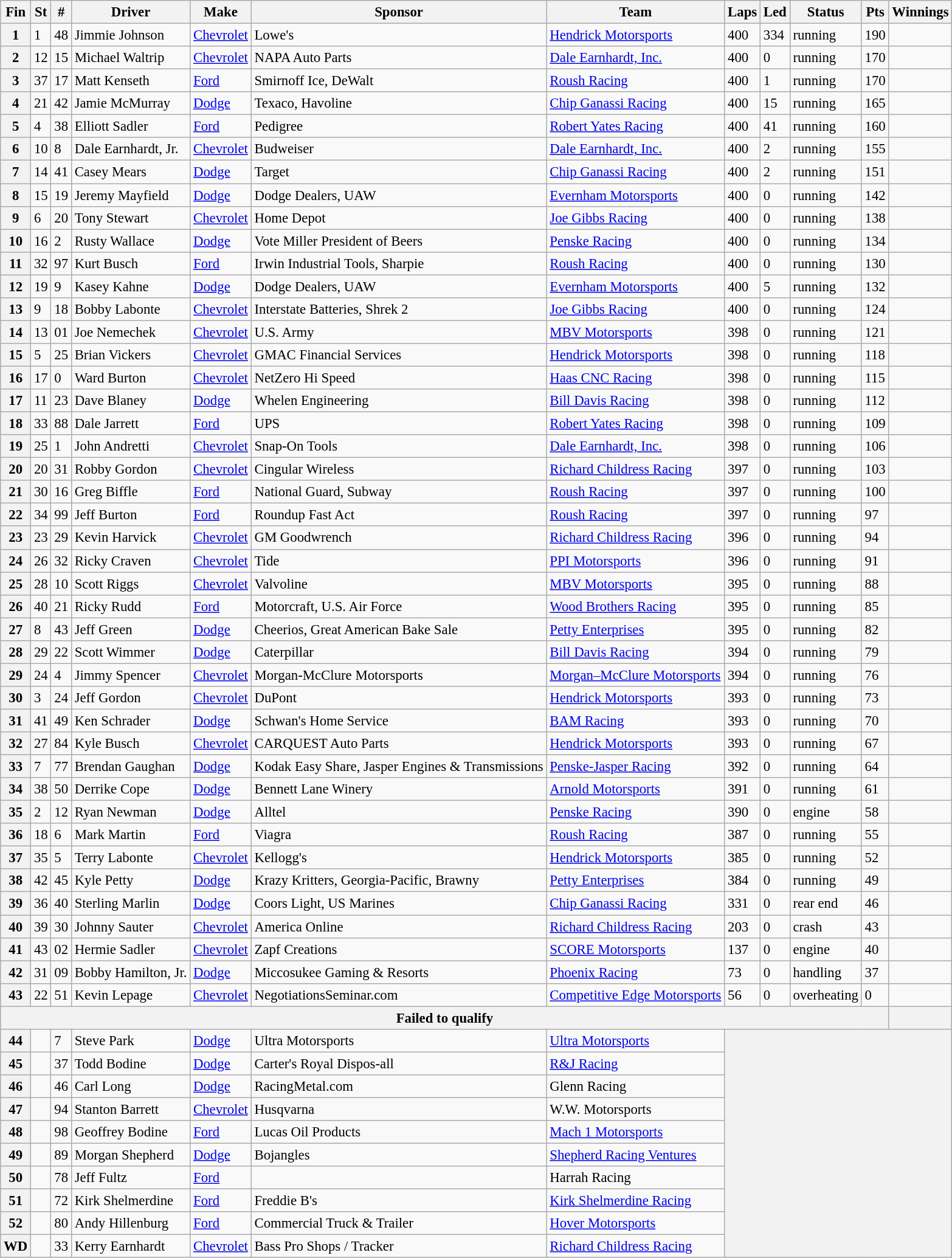<table class="wikitable sortable" style="font-size:95%">
<tr>
<th>Fin</th>
<th>St</th>
<th>#</th>
<th>Driver</th>
<th>Make</th>
<th>Sponsor</th>
<th>Team</th>
<th>Laps</th>
<th>Led</th>
<th>Status</th>
<th>Pts</th>
<th>Winnings</th>
</tr>
<tr>
<th>1</th>
<td>1</td>
<td>48</td>
<td>Jimmie Johnson</td>
<td><a href='#'>Chevrolet</a></td>
<td>Lowe's</td>
<td><a href='#'>Hendrick Motorsports</a></td>
<td>400</td>
<td>334</td>
<td>running</td>
<td>190</td>
<td></td>
</tr>
<tr>
<th>2</th>
<td>12</td>
<td>15</td>
<td>Michael Waltrip</td>
<td><a href='#'>Chevrolet</a></td>
<td>NAPA Auto Parts</td>
<td><a href='#'>Dale Earnhardt, Inc.</a></td>
<td>400</td>
<td>0</td>
<td>running</td>
<td>170</td>
<td></td>
</tr>
<tr>
<th>3</th>
<td>37</td>
<td>17</td>
<td>Matt Kenseth</td>
<td><a href='#'>Ford</a></td>
<td>Smirnoff Ice, DeWalt</td>
<td><a href='#'>Roush Racing</a></td>
<td>400</td>
<td>1</td>
<td>running</td>
<td>170</td>
<td></td>
</tr>
<tr>
<th>4</th>
<td>21</td>
<td>42</td>
<td>Jamie McMurray</td>
<td><a href='#'>Dodge</a></td>
<td>Texaco, Havoline</td>
<td><a href='#'>Chip Ganassi Racing</a></td>
<td>400</td>
<td>15</td>
<td>running</td>
<td>165</td>
<td></td>
</tr>
<tr>
<th>5</th>
<td>4</td>
<td>38</td>
<td>Elliott Sadler</td>
<td><a href='#'>Ford</a></td>
<td>Pedigree</td>
<td><a href='#'>Robert Yates Racing</a></td>
<td>400</td>
<td>41</td>
<td>running</td>
<td>160</td>
<td></td>
</tr>
<tr>
<th>6</th>
<td>10</td>
<td>8</td>
<td>Dale Earnhardt, Jr.</td>
<td><a href='#'>Chevrolet</a></td>
<td>Budweiser</td>
<td><a href='#'>Dale Earnhardt, Inc.</a></td>
<td>400</td>
<td>2</td>
<td>running</td>
<td>155</td>
<td></td>
</tr>
<tr>
<th>7</th>
<td>14</td>
<td>41</td>
<td>Casey Mears</td>
<td><a href='#'>Dodge</a></td>
<td>Target</td>
<td><a href='#'>Chip Ganassi Racing</a></td>
<td>400</td>
<td>2</td>
<td>running</td>
<td>151</td>
<td></td>
</tr>
<tr>
<th>8</th>
<td>15</td>
<td>19</td>
<td>Jeremy Mayfield</td>
<td><a href='#'>Dodge</a></td>
<td>Dodge Dealers, UAW</td>
<td><a href='#'>Evernham Motorsports</a></td>
<td>400</td>
<td>0</td>
<td>running</td>
<td>142</td>
<td></td>
</tr>
<tr>
<th>9</th>
<td>6</td>
<td>20</td>
<td>Tony Stewart</td>
<td><a href='#'>Chevrolet</a></td>
<td>Home Depot</td>
<td><a href='#'>Joe Gibbs Racing</a></td>
<td>400</td>
<td>0</td>
<td>running</td>
<td>138</td>
<td></td>
</tr>
<tr>
<th>10</th>
<td>16</td>
<td>2</td>
<td>Rusty Wallace</td>
<td><a href='#'>Dodge</a></td>
<td>Vote Miller President of Beers</td>
<td><a href='#'>Penske Racing</a></td>
<td>400</td>
<td>0</td>
<td>running</td>
<td>134</td>
<td></td>
</tr>
<tr>
<th>11</th>
<td>32</td>
<td>97</td>
<td>Kurt Busch</td>
<td><a href='#'>Ford</a></td>
<td>Irwin Industrial Tools, Sharpie</td>
<td><a href='#'>Roush Racing</a></td>
<td>400</td>
<td>0</td>
<td>running</td>
<td>130</td>
<td></td>
</tr>
<tr>
<th>12</th>
<td>19</td>
<td>9</td>
<td>Kasey Kahne</td>
<td><a href='#'>Dodge</a></td>
<td>Dodge Dealers, UAW</td>
<td><a href='#'>Evernham Motorsports</a></td>
<td>400</td>
<td>5</td>
<td>running</td>
<td>132</td>
<td></td>
</tr>
<tr>
<th>13</th>
<td>9</td>
<td>18</td>
<td>Bobby Labonte</td>
<td><a href='#'>Chevrolet</a></td>
<td>Interstate Batteries, Shrek 2</td>
<td><a href='#'>Joe Gibbs Racing</a></td>
<td>400</td>
<td>0</td>
<td>running</td>
<td>124</td>
<td></td>
</tr>
<tr>
<th>14</th>
<td>13</td>
<td>01</td>
<td>Joe Nemechek</td>
<td><a href='#'>Chevrolet</a></td>
<td>U.S. Army</td>
<td><a href='#'>MBV Motorsports</a></td>
<td>398</td>
<td>0</td>
<td>running</td>
<td>121</td>
<td></td>
</tr>
<tr>
<th>15</th>
<td>5</td>
<td>25</td>
<td>Brian Vickers</td>
<td><a href='#'>Chevrolet</a></td>
<td>GMAC Financial Services</td>
<td><a href='#'>Hendrick Motorsports</a></td>
<td>398</td>
<td>0</td>
<td>running</td>
<td>118</td>
<td></td>
</tr>
<tr>
<th>16</th>
<td>17</td>
<td>0</td>
<td>Ward Burton</td>
<td><a href='#'>Chevrolet</a></td>
<td>NetZero Hi Speed</td>
<td><a href='#'>Haas CNC Racing</a></td>
<td>398</td>
<td>0</td>
<td>running</td>
<td>115</td>
<td></td>
</tr>
<tr>
<th>17</th>
<td>11</td>
<td>23</td>
<td>Dave Blaney</td>
<td><a href='#'>Dodge</a></td>
<td>Whelen Engineering</td>
<td><a href='#'>Bill Davis Racing</a></td>
<td>398</td>
<td>0</td>
<td>running</td>
<td>112</td>
<td></td>
</tr>
<tr>
<th>18</th>
<td>33</td>
<td>88</td>
<td>Dale Jarrett</td>
<td><a href='#'>Ford</a></td>
<td>UPS</td>
<td><a href='#'>Robert Yates Racing</a></td>
<td>398</td>
<td>0</td>
<td>running</td>
<td>109</td>
<td></td>
</tr>
<tr>
<th>19</th>
<td>25</td>
<td>1</td>
<td>John Andretti</td>
<td><a href='#'>Chevrolet</a></td>
<td>Snap-On Tools</td>
<td><a href='#'>Dale Earnhardt, Inc.</a></td>
<td>398</td>
<td>0</td>
<td>running</td>
<td>106</td>
<td></td>
</tr>
<tr>
<th>20</th>
<td>20</td>
<td>31</td>
<td>Robby Gordon</td>
<td><a href='#'>Chevrolet</a></td>
<td>Cingular Wireless</td>
<td><a href='#'>Richard Childress Racing</a></td>
<td>397</td>
<td>0</td>
<td>running</td>
<td>103</td>
<td></td>
</tr>
<tr>
<th>21</th>
<td>30</td>
<td>16</td>
<td>Greg Biffle</td>
<td><a href='#'>Ford</a></td>
<td>National Guard, Subway</td>
<td><a href='#'>Roush Racing</a></td>
<td>397</td>
<td>0</td>
<td>running</td>
<td>100</td>
<td></td>
</tr>
<tr>
<th>22</th>
<td>34</td>
<td>99</td>
<td>Jeff Burton</td>
<td><a href='#'>Ford</a></td>
<td>Roundup Fast Act</td>
<td><a href='#'>Roush Racing</a></td>
<td>397</td>
<td>0</td>
<td>running</td>
<td>97</td>
<td></td>
</tr>
<tr>
<th>23</th>
<td>23</td>
<td>29</td>
<td>Kevin Harvick</td>
<td><a href='#'>Chevrolet</a></td>
<td>GM Goodwrench</td>
<td><a href='#'>Richard Childress Racing</a></td>
<td>396</td>
<td>0</td>
<td>running</td>
<td>94</td>
<td></td>
</tr>
<tr>
<th>24</th>
<td>26</td>
<td>32</td>
<td>Ricky Craven</td>
<td><a href='#'>Chevrolet</a></td>
<td>Tide</td>
<td><a href='#'>PPI Motorsports</a></td>
<td>396</td>
<td>0</td>
<td>running</td>
<td>91</td>
<td></td>
</tr>
<tr>
<th>25</th>
<td>28</td>
<td>10</td>
<td>Scott Riggs</td>
<td><a href='#'>Chevrolet</a></td>
<td>Valvoline</td>
<td><a href='#'>MBV Motorsports</a></td>
<td>395</td>
<td>0</td>
<td>running</td>
<td>88</td>
<td></td>
</tr>
<tr>
<th>26</th>
<td>40</td>
<td>21</td>
<td>Ricky Rudd</td>
<td><a href='#'>Ford</a></td>
<td>Motorcraft, U.S. Air Force</td>
<td><a href='#'>Wood Brothers Racing</a></td>
<td>395</td>
<td>0</td>
<td>running</td>
<td>85</td>
<td></td>
</tr>
<tr>
<th>27</th>
<td>8</td>
<td>43</td>
<td>Jeff Green</td>
<td><a href='#'>Dodge</a></td>
<td>Cheerios, Great American Bake Sale</td>
<td><a href='#'>Petty Enterprises</a></td>
<td>395</td>
<td>0</td>
<td>running</td>
<td>82</td>
<td></td>
</tr>
<tr>
<th>28</th>
<td>29</td>
<td>22</td>
<td>Scott Wimmer</td>
<td><a href='#'>Dodge</a></td>
<td>Caterpillar</td>
<td><a href='#'>Bill Davis Racing</a></td>
<td>394</td>
<td>0</td>
<td>running</td>
<td>79</td>
<td></td>
</tr>
<tr>
<th>29</th>
<td>24</td>
<td>4</td>
<td>Jimmy Spencer</td>
<td><a href='#'>Chevrolet</a></td>
<td>Morgan-McClure Motorsports</td>
<td><a href='#'>Morgan–McClure Motorsports</a></td>
<td>394</td>
<td>0</td>
<td>running</td>
<td>76</td>
<td></td>
</tr>
<tr>
<th>30</th>
<td>3</td>
<td>24</td>
<td>Jeff Gordon</td>
<td><a href='#'>Chevrolet</a></td>
<td>DuPont</td>
<td><a href='#'>Hendrick Motorsports</a></td>
<td>393</td>
<td>0</td>
<td>running</td>
<td>73</td>
<td></td>
</tr>
<tr>
<th>31</th>
<td>41</td>
<td>49</td>
<td>Ken Schrader</td>
<td><a href='#'>Dodge</a></td>
<td>Schwan's Home Service</td>
<td><a href='#'>BAM Racing</a></td>
<td>393</td>
<td>0</td>
<td>running</td>
<td>70</td>
<td></td>
</tr>
<tr>
<th>32</th>
<td>27</td>
<td>84</td>
<td>Kyle Busch</td>
<td><a href='#'>Chevrolet</a></td>
<td>CARQUEST Auto Parts</td>
<td><a href='#'>Hendrick Motorsports</a></td>
<td>393</td>
<td>0</td>
<td>running</td>
<td>67</td>
<td></td>
</tr>
<tr>
<th>33</th>
<td>7</td>
<td>77</td>
<td>Brendan Gaughan</td>
<td><a href='#'>Dodge</a></td>
<td>Kodak Easy Share, Jasper Engines & Transmissions</td>
<td><a href='#'>Penske-Jasper Racing</a></td>
<td>392</td>
<td>0</td>
<td>running</td>
<td>64</td>
<td></td>
</tr>
<tr>
<th>34</th>
<td>38</td>
<td>50</td>
<td>Derrike Cope</td>
<td><a href='#'>Dodge</a></td>
<td>Bennett Lane Winery</td>
<td><a href='#'>Arnold Motorsports</a></td>
<td>391</td>
<td>0</td>
<td>running</td>
<td>61</td>
<td></td>
</tr>
<tr>
<th>35</th>
<td>2</td>
<td>12</td>
<td>Ryan Newman</td>
<td><a href='#'>Dodge</a></td>
<td>Alltel</td>
<td><a href='#'>Penske Racing</a></td>
<td>390</td>
<td>0</td>
<td>engine</td>
<td>58</td>
<td></td>
</tr>
<tr>
<th>36</th>
<td>18</td>
<td>6</td>
<td>Mark Martin</td>
<td><a href='#'>Ford</a></td>
<td>Viagra</td>
<td><a href='#'>Roush Racing</a></td>
<td>387</td>
<td>0</td>
<td>running</td>
<td>55</td>
<td></td>
</tr>
<tr>
<th>37</th>
<td>35</td>
<td>5</td>
<td>Terry Labonte</td>
<td><a href='#'>Chevrolet</a></td>
<td>Kellogg's</td>
<td><a href='#'>Hendrick Motorsports</a></td>
<td>385</td>
<td>0</td>
<td>running</td>
<td>52</td>
<td></td>
</tr>
<tr>
<th>38</th>
<td>42</td>
<td>45</td>
<td>Kyle Petty</td>
<td><a href='#'>Dodge</a></td>
<td>Krazy Kritters, Georgia-Pacific, Brawny</td>
<td><a href='#'>Petty Enterprises</a></td>
<td>384</td>
<td>0</td>
<td>running</td>
<td>49</td>
<td></td>
</tr>
<tr>
<th>39</th>
<td>36</td>
<td>40</td>
<td>Sterling Marlin</td>
<td><a href='#'>Dodge</a></td>
<td>Coors Light, US Marines</td>
<td><a href='#'>Chip Ganassi Racing</a></td>
<td>331</td>
<td>0</td>
<td>rear end</td>
<td>46</td>
<td></td>
</tr>
<tr>
<th>40</th>
<td>39</td>
<td>30</td>
<td>Johnny Sauter</td>
<td><a href='#'>Chevrolet</a></td>
<td>America Online</td>
<td><a href='#'>Richard Childress Racing</a></td>
<td>203</td>
<td>0</td>
<td>crash</td>
<td>43</td>
<td></td>
</tr>
<tr>
<th>41</th>
<td>43</td>
<td>02</td>
<td>Hermie Sadler</td>
<td><a href='#'>Chevrolet</a></td>
<td>Zapf Creations</td>
<td><a href='#'>SCORE Motorsports</a></td>
<td>137</td>
<td>0</td>
<td>engine</td>
<td>40</td>
<td></td>
</tr>
<tr>
<th>42</th>
<td>31</td>
<td>09</td>
<td>Bobby Hamilton, Jr.</td>
<td><a href='#'>Dodge</a></td>
<td>Miccosukee Gaming & Resorts</td>
<td><a href='#'>Phoenix Racing</a></td>
<td>73</td>
<td>0</td>
<td>handling</td>
<td>37</td>
<td></td>
</tr>
<tr>
<th>43</th>
<td>22</td>
<td>51</td>
<td>Kevin Lepage</td>
<td><a href='#'>Chevrolet</a></td>
<td>NegotiationsSeminar.com</td>
<td><a href='#'>Competitive Edge Motorsports</a></td>
<td>56</td>
<td>0</td>
<td>overheating</td>
<td>0</td>
<td></td>
</tr>
<tr>
<th colspan="11">Failed to qualify</th>
<th></th>
</tr>
<tr>
<th>44</th>
<td></td>
<td>7</td>
<td>Steve Park</td>
<td><a href='#'>Dodge</a></td>
<td>Ultra Motorsports</td>
<td><a href='#'>Ultra Motorsports</a></td>
<th colspan="5" rowspan="10"></th>
</tr>
<tr>
<th>45</th>
<td></td>
<td>37</td>
<td>Todd Bodine</td>
<td><a href='#'>Dodge</a></td>
<td>Carter's Royal Dispos-all</td>
<td><a href='#'>R&J Racing</a></td>
</tr>
<tr>
<th>46</th>
<td></td>
<td>46</td>
<td>Carl Long</td>
<td><a href='#'>Dodge</a></td>
<td>RacingMetal.com</td>
<td>Glenn Racing</td>
</tr>
<tr>
<th>47</th>
<td></td>
<td>94</td>
<td>Stanton Barrett</td>
<td><a href='#'>Chevrolet</a></td>
<td>Husqvarna</td>
<td>W.W. Motorsports</td>
</tr>
<tr>
<th>48</th>
<td></td>
<td>98</td>
<td>Geoffrey Bodine</td>
<td><a href='#'>Ford</a></td>
<td>Lucas Oil Products</td>
<td><a href='#'>Mach 1 Motorsports</a></td>
</tr>
<tr>
<th>49</th>
<td></td>
<td>89</td>
<td>Morgan Shepherd</td>
<td><a href='#'>Dodge</a></td>
<td>Bojangles</td>
<td><a href='#'>Shepherd Racing Ventures</a></td>
</tr>
<tr>
<th>50</th>
<td></td>
<td>78</td>
<td>Jeff Fultz</td>
<td><a href='#'>Ford</a></td>
<td></td>
<td>Harrah Racing</td>
</tr>
<tr>
<th>51</th>
<td></td>
<td>72</td>
<td>Kirk Shelmerdine</td>
<td><a href='#'>Ford</a></td>
<td>Freddie B's</td>
<td><a href='#'>Kirk Shelmerdine Racing</a></td>
</tr>
<tr>
<th>52</th>
<td></td>
<td>80</td>
<td>Andy Hillenburg</td>
<td><a href='#'>Ford</a></td>
<td>Commercial Truck & Trailer</td>
<td><a href='#'>Hover Motorsports</a></td>
</tr>
<tr>
<th>WD</th>
<td></td>
<td>33</td>
<td>Kerry Earnhardt</td>
<td><a href='#'>Chevrolet</a></td>
<td>Bass Pro Shops / Tracker</td>
<td><a href='#'>Richard Childress Racing</a></td>
</tr>
</table>
